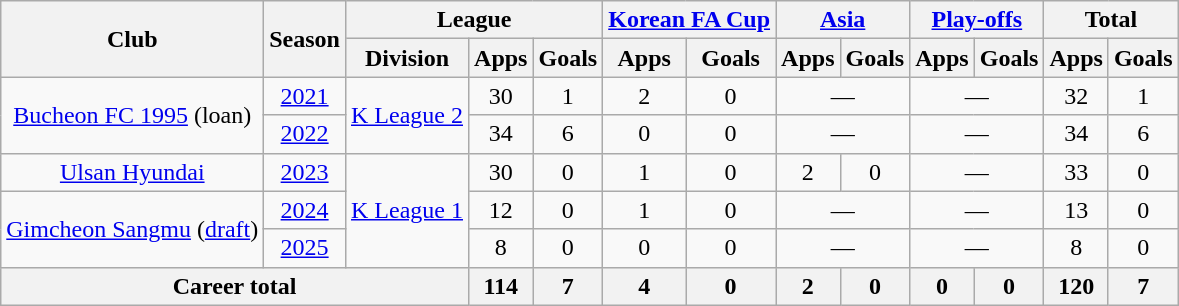<table class="wikitable" style="text-align:center">
<tr>
<th rowspan="2">Club</th>
<th rowspan="2">Season</th>
<th colspan="3">League</th>
<th colspan="2"><a href='#'>Korean FA Cup</a></th>
<th colspan="2"><a href='#'>Asia</a></th>
<th colspan="2"><a href='#'>Play-offs</a></th>
<th colspan="2">Total</th>
</tr>
<tr>
<th>Division</th>
<th>Apps</th>
<th>Goals</th>
<th>Apps</th>
<th>Goals</th>
<th>Apps</th>
<th>Goals</th>
<th>Apps</th>
<th>Goals</th>
<th>Apps</th>
<th>Goals</th>
</tr>
<tr>
<td rowspan="2"><a href='#'>Bucheon FC 1995</a> (loan)</td>
<td><a href='#'>2021</a></td>
<td rowspan="2"><a href='#'>K League 2</a></td>
<td>30</td>
<td>1</td>
<td>2</td>
<td>0</td>
<td colspan="2">—</td>
<td colspan="2">—</td>
<td>32</td>
<td>1</td>
</tr>
<tr>
<td><a href='#'>2022</a></td>
<td>34</td>
<td>6</td>
<td>0</td>
<td>0</td>
<td colspan="2">—</td>
<td colspan="2">—</td>
<td>34</td>
<td>6</td>
</tr>
<tr>
<td rowspan="1"><a href='#'>Ulsan Hyundai</a></td>
<td><a href='#'>2023</a></td>
<td rowspan="3"><a href='#'>K League 1</a></td>
<td>30</td>
<td>0</td>
<td>1</td>
<td>0</td>
<td>2</td>
<td>0</td>
<td colspan="2">—</td>
<td>33</td>
<td>0</td>
</tr>
<tr>
<td rowspan="2"><a href='#'>Gimcheon Sangmu</a> (<a href='#'>draft</a>)</td>
<td><a href='#'>2024</a></td>
<td>12</td>
<td>0</td>
<td>1</td>
<td>0</td>
<td colspan="2">—</td>
<td colspan="2">—</td>
<td>13</td>
<td>0</td>
</tr>
<tr>
<td><a href='#'>2025</a></td>
<td>8</td>
<td>0</td>
<td>0</td>
<td>0</td>
<td colspan="2">—</td>
<td colspan="2">—</td>
<td>8</td>
<td>0</td>
</tr>
<tr>
<th colspan="3">Career total</th>
<th>114</th>
<th>7</th>
<th>4</th>
<th>0</th>
<th>2</th>
<th>0</th>
<th>0</th>
<th>0</th>
<th>120</th>
<th>7</th>
</tr>
</table>
